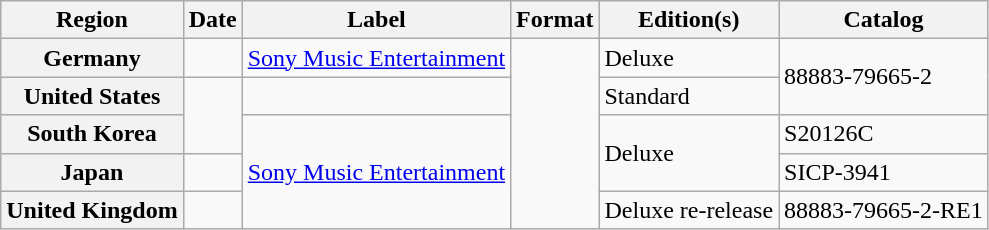<table class="wikitable plainrowheaders">
<tr>
<th scope="col">Region</th>
<th scope="col">Date</th>
<th scope="col">Label</th>
<th scope="col">Format</th>
<th scope="col">Edition(s)</th>
<th scope="col">Catalog</th>
</tr>
<tr>
<th scope="row">Germany</th>
<td></td>
<td><a href='#'>Sony Music Entertainment</a></td>
<td rowspan = "5"></td>
<td>Deluxe</td>
<td rowspan = "2">88883-79665-2</td>
</tr>
<tr>
<th scope="row">United States</th>
<td rowspan="2"></td>
<td></td>
<td>Standard</td>
</tr>
<tr>
<th scope="row">South Korea</th>
<td rowspan="3"><a href='#'>Sony Music Entertainment</a></td>
<td rowspan="2">Deluxe</td>
<td>S20126C</td>
</tr>
<tr>
<th scope="row">Japan</th>
<td></td>
<td>SICP-3941</td>
</tr>
<tr>
<th scope="row">United Kingdom</th>
<td></td>
<td>Deluxe re-release</td>
<td>88883-79665-2-RE1</td>
</tr>
</table>
